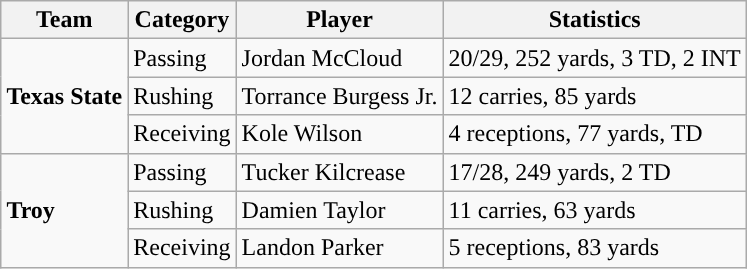<table class="wikitable" style="float: right;">
<tr>
<th>Team</th>
<th>Category</th>
<th>Player</th>
<th>Statistics</th>
</tr>
<tr>
<td rowspan=3><strong>Texas State</strong></td>
<td>Passing</td>
<td>Jordan McCloud</td>
<td>20/29, 252 yards, 3 TD, 2 INT</td>
</tr>
<tr>
<td>Rushing</td>
<td>Torrance Burgess Jr.</td>
<td>12 carries, 85 yards</td>
</tr>
<tr>
<td>Receiving</td>
<td>Kole Wilson</td>
<td>4 receptions, 77 yards, TD</td>
</tr>
<tr>
<td rowspan=3><strong>Troy</strong></td>
<td>Passing</td>
<td>Tucker Kilcrease</td>
<td>17/28, 249 yards, 2 TD</td>
</tr>
<tr>
<td>Rushing</td>
<td>Damien Taylor</td>
<td>11 carries, 63 yards</td>
</tr>
<tr>
<td>Receiving</td>
<td>Landon Parker</td>
<td>5 receptions, 83 yards</td>
</tr>
</table>
